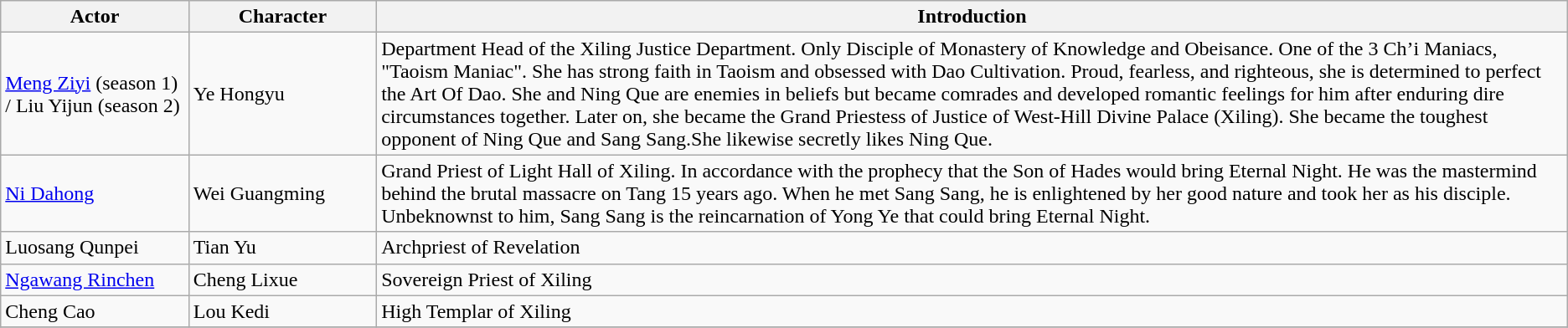<table class="wikitable">
<tr>
<th style="width:12%">Actor</th>
<th style="width:12%">Character</th>
<th>Introduction</th>
</tr>
<tr>
<td><a href='#'>Meng Ziyi</a> (season 1) / Liu Yijun (season 2)</td>
<td>Ye Hongyu</td>
<td>Department Head of the Xiling Justice Department. Only Disciple of Monastery of Knowledge and Obeisance. One of the 3 Ch’i Maniacs, "Taoism Maniac". She has strong faith in Taoism and obsessed with Dao Cultivation. Proud, fearless, and righteous, she is determined to perfect the Art Of Dao. She and Ning Que are enemies in beliefs but became comrades and developed romantic feelings for him after enduring dire circumstances together. Later on, she became the Grand Priestess of Justice of  West-Hill Divine Palace (Xiling). She became the toughest opponent of Ning Que and Sang Sang.She likewise secretly likes Ning Que.</td>
</tr>
<tr>
<td><a href='#'>Ni Dahong</a></td>
<td>Wei Guangming</td>
<td>Grand Priest of Light Hall of Xiling. In accordance with the prophecy that the Son of Hades would bring Eternal Night. He was the mastermind behind the brutal massacre on Tang 15 years ago. When he met Sang Sang, he is enlightened by her good nature and took her as his disciple. Unbeknownst to him, Sang Sang is the reincarnation of Yong Ye that could bring Eternal Night.</td>
</tr>
<tr>
<td>Luosang Qunpei</td>
<td>Tian Yu</td>
<td>Archpriest of Revelation</td>
</tr>
<tr>
<td><a href='#'>Ngawang Rinchen</a></td>
<td>Cheng Lixue</td>
<td>Sovereign Priest of Xiling</td>
</tr>
<tr>
<td>Cheng Cao</td>
<td>Lou Kedi</td>
<td>High Templar of Xiling</td>
</tr>
<tr>
</tr>
</table>
